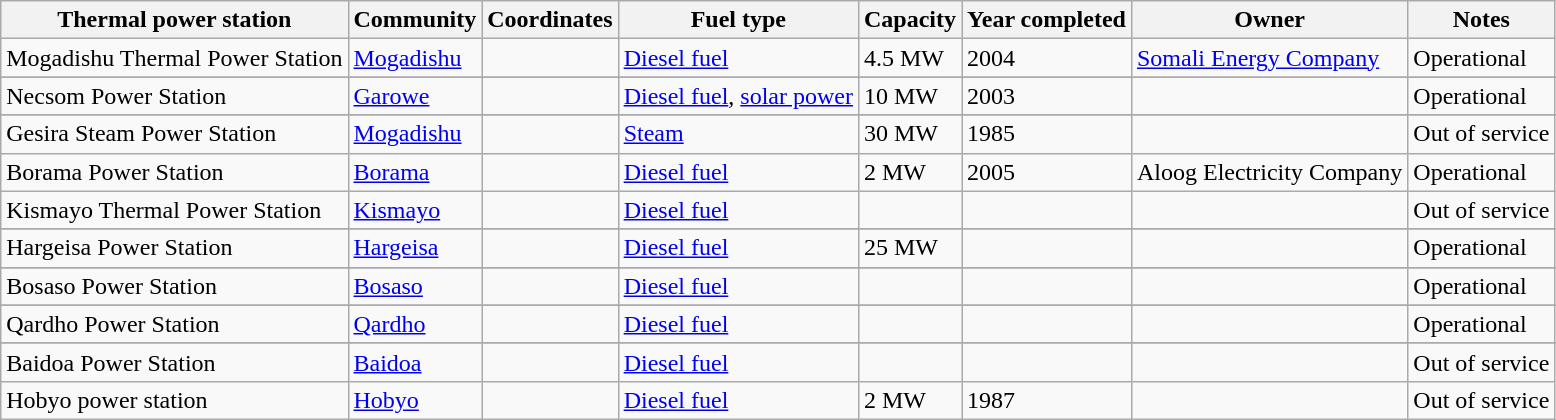<table class="wikitable sortable">
<tr>
<th>Thermal power station</th>
<th>Community</th>
<th>Coordinates</th>
<th>Fuel type</th>
<th>Capacity</th>
<th>Year completed</th>
<th>Owner</th>
<th>Notes</th>
</tr>
<tr>
<td>Mogadishu Thermal Power Station</td>
<td><a href='#'>Mogadishu</a></td>
<td></td>
<td><a href='#'>Diesel fuel</a></td>
<td>4.5 MW</td>
<td>2004</td>
<td><a href='#'>Somali Energy Company</a></td>
<td>Operational</td>
</tr>
<tr>
</tr>
<tr>
<td>Necsom Power Station</td>
<td><a href='#'>Garowe</a></td>
<td></td>
<td><a href='#'>Diesel fuel</a>, <a href='#'>solar power</a></td>
<td>10 MW</td>
<td>2003</td>
<td></td>
<td>Operational</td>
</tr>
<tr>
</tr>
<tr>
<td>Gesira Steam Power Station</td>
<td><a href='#'>Mogadishu</a></td>
<td></td>
<td><a href='#'>Steam</a></td>
<td>30 MW</td>
<td>1985</td>
<td></td>
<td>Out of service</td>
</tr>
<tr>
<td>Borama Power Station</td>
<td><a href='#'>Borama</a></td>
<td></td>
<td><a href='#'>Diesel fuel</a></td>
<td>2 MW</td>
<td>2005</td>
<td>Aloog Electricity Company</td>
<td>Operational</td>
</tr>
<tr>
<td>Kismayo Thermal Power Station</td>
<td><a href='#'>Kismayo</a></td>
<td></td>
<td><a href='#'>Diesel fuel</a></td>
<td></td>
<td></td>
<td></td>
<td>Out of service</td>
</tr>
<tr>
</tr>
<tr>
<td>Hargeisa Power Station</td>
<td><a href='#'>Hargeisa</a></td>
<td></td>
<td><a href='#'>Diesel fuel</a></td>
<td>25 MW</td>
<td></td>
<td></td>
<td>Operational</td>
</tr>
<tr>
</tr>
<tr>
<td>Bosaso Power Station</td>
<td><a href='#'>Bosaso</a></td>
<td></td>
<td><a href='#'>Diesel fuel</a></td>
<td></td>
<td></td>
<td></td>
<td>Operational</td>
</tr>
<tr>
</tr>
<tr>
<td>Qardho Power Station</td>
<td><a href='#'>Qardho</a></td>
<td></td>
<td><a href='#'>Diesel fuel</a></td>
<td></td>
<td></td>
<td></td>
<td>Operational</td>
</tr>
<tr>
</tr>
<tr>
<td>Baidoa Power Station</td>
<td><a href='#'>Baidoa</a></td>
<td></td>
<td><a href='#'>Diesel fuel</a></td>
<td></td>
<td></td>
<td></td>
<td>Out of service</td>
</tr>
<tr>
<td>Hobyo power station</td>
<td><a href='#'>Hobyo</a></td>
<td></td>
<td><a href='#'>Diesel fuel</a></td>
<td>2 MW</td>
<td>1987</td>
<td></td>
<td>Out of service</td>
</tr>
</table>
